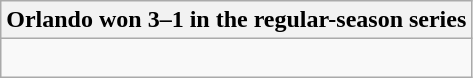<table class="wikitable collapsible collapsed">
<tr>
<th>Orlando won 3–1 in the regular-season series</th>
</tr>
<tr>
<td><br>


</td>
</tr>
</table>
